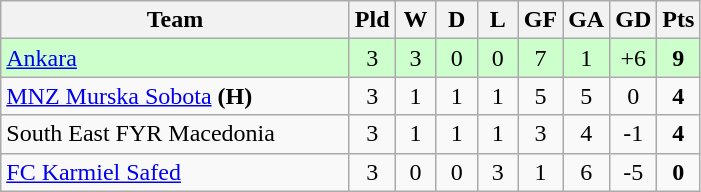<table class="wikitable" style="text-align:center;">
<tr>
<th width=225>Team</th>
<th width=20 abbr="Played">Pld</th>
<th width=20 abbr="Won">W</th>
<th width=20 abbr="Drawn">D</th>
<th width=20 abbr="Lost">L</th>
<th width=20 abbr="Goals for">GF</th>
<th width=20 abbr="Goals against">GA</th>
<th width=20 abbr="Goal difference">GD</th>
<th width=20 abbr="Points">Pts</th>
</tr>
<tr bgcolor="#ccffcc">
<td align=left> <a href='#'>Ankara</a></td>
<td>3</td>
<td>3</td>
<td>0</td>
<td>0</td>
<td>7</td>
<td>1</td>
<td>+6</td>
<td><strong>9</strong></td>
</tr>
<tr>
<td align=left> <a href='#'>MNZ Murska Sobota</a> <strong>(H)</strong></td>
<td>3</td>
<td>1</td>
<td>1</td>
<td>1</td>
<td>5</td>
<td>5</td>
<td>0</td>
<td><strong>4</strong></td>
</tr>
<tr>
<td align=left> South East FYR Macedonia</td>
<td>3</td>
<td>1</td>
<td>1</td>
<td>1</td>
<td>3</td>
<td>4</td>
<td>-1</td>
<td><strong>4</strong></td>
</tr>
<tr>
<td align=left> <a href='#'>FC Karmiel Safed</a></td>
<td>3</td>
<td>0</td>
<td>0</td>
<td>3</td>
<td>1</td>
<td>6</td>
<td>-5</td>
<td><strong>0</strong></td>
</tr>
</table>
